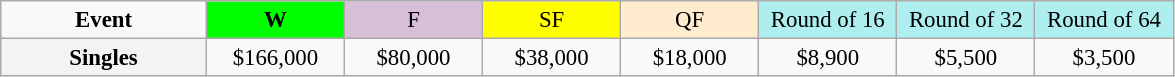<table class=wikitable style=font-size:95%;text-align:center>
<tr>
<td style="width:130px"><strong>Event</strong></td>
<td style="width:85px; background:lime"><strong>W</strong></td>
<td style="width:85px; background:thistle">F</td>
<td style="width:85px; background:#ffff00">SF</td>
<td style="width:85px; background:#ffebcd">QF</td>
<td style="width:85px; background:#afeeee">Round of 16</td>
<td style="width:85px; background:#afeeee">Round of 32</td>
<td style="width:85px; background:#afeeee">Round of 64</td>
</tr>
<tr>
<th style=background:#f3f3f3>Singles</th>
<td>$166,000</td>
<td>$80,000</td>
<td>$38,000</td>
<td>$18,000</td>
<td>$8,900</td>
<td>$5,500</td>
<td>$3,500</td>
</tr>
</table>
